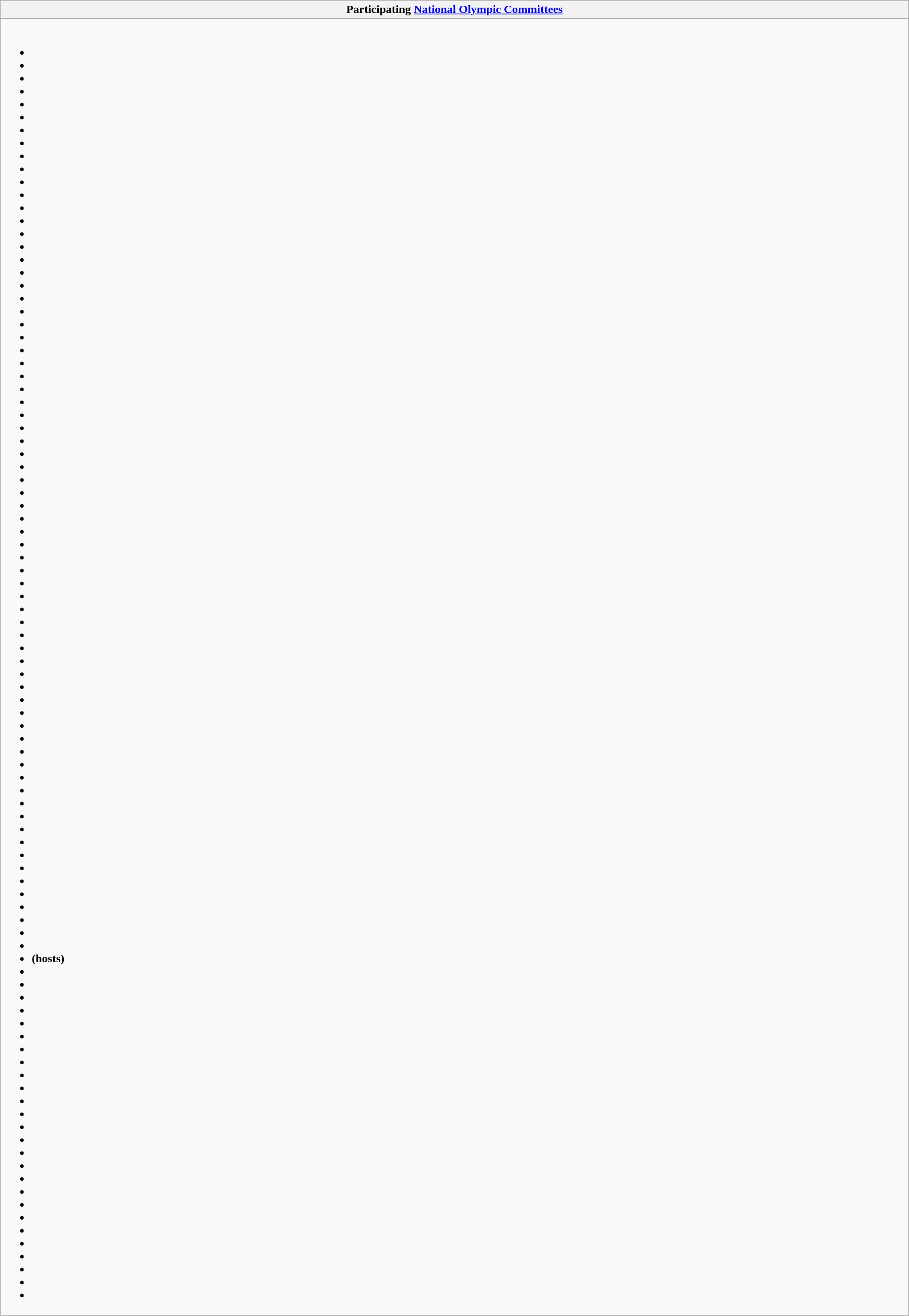<table class="wikitable collapsible" style="width:100%;">
<tr>
<th>Participating <a href='#'>National Olympic Committees</a></th>
</tr>
<tr>
<td><br><ul><li></li><li></li><li></li><li></li><li></li><li></li><li></li><li></li><li></li><li></li><li></li><li></li><li></li><li></li><li></li><li></li><li></li><li></li><li></li><li></li><li></li><li></li><li></li><li></li><li></li><li></li><li></li><li></li><li></li><li></li><li></li><li></li><li></li><li></li><li></li><li></li><li></li><li></li><li></li><li></li><li></li><li></li><li></li><li></li><li></li><li></li><li></li><li></li><li></li><li></li><li></li><li></li><li></li><li></li><li></li><li></li><li></li><li></li><li></li><li></li><li></li><li></li><li></li><li></li><li></li><li></li><li></li><li></li><li></li><li></li><li> <strong>(hosts)</strong></li><li></li><li></li><li></li><li></li><li></li><li></li><li></li><li></li><li></li><li></li><li></li><li></li><li></li><li></li><li></li><li></li><li></li><li></li><li></li><li></li><li></li><li></li><li></li><li></li><li></li><li></li></ul></td>
</tr>
</table>
